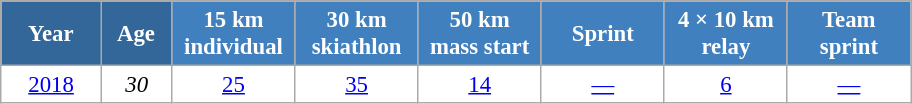<table class="wikitable" style="font-size:95%; text-align:center; border:grey solid 1px; border-collapse:collapse; background:#ffffff;">
<tr>
<th style="background-color:#369; color:white; width:60px;"> Year </th>
<th style="background-color:#369; color:white; width:40px;"> Age </th>
<th style="background-color:#4180be; color:white; width:75px;"> 15 km <br> individual </th>
<th style="background-color:#4180be; color:white; width:75px;"> 30 km <br> skiathlon </th>
<th style="background-color:#4180be; color:white; width:75px;"> 50 km <br> mass start </th>
<th style="background-color:#4180be; color:white; width:75px;"> Sprint </th>
<th style="background-color:#4180be; color:white; width:75px;"> 4 × 10 km <br> relay </th>
<th style="background-color:#4180be; color:white; width:75px;"> Team <br> sprint </th>
</tr>
<tr>
<td><a href='#'>2018</a></td>
<td><em>30</em></td>
<td><a href='#'>25</a></td>
<td><a href='#'>35</a></td>
<td><a href='#'>14</a></td>
<td><a href='#'>—</a></td>
<td><a href='#'>6</a></td>
<td><a href='#'>—</a></td>
</tr>
</table>
